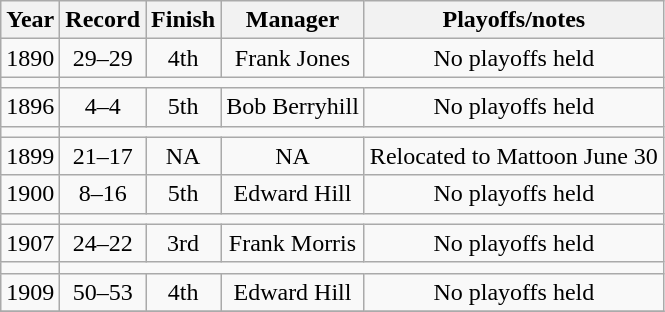<table class="wikitable">
<tr>
<th>Year</th>
<th>Record</th>
<th>Finish</th>
<th>Manager</th>
<th>Playoffs/notes</th>
</tr>
<tr align=center>
<td>1890</td>
<td>29–29</td>
<td>4th</td>
<td>Frank Jones</td>
<td>No playoffs held</td>
</tr>
<tr align=center>
<td></td>
</tr>
<tr align=center>
<td>1896</td>
<td>4–4</td>
<td>5th</td>
<td>Bob Berryhill</td>
<td>No playoffs held</td>
</tr>
<tr align=center>
<td></td>
</tr>
<tr align=center>
<td>1899</td>
<td>21–17</td>
<td>NA</td>
<td>NA</td>
<td>Relocated to Mattoon June 30</td>
</tr>
<tr align=center>
<td>1900</td>
<td>8–16</td>
<td>5th</td>
<td>Edward Hill</td>
<td>No playoffs held</td>
</tr>
<tr align=center>
<td></td>
</tr>
<tr align=center>
<td>1907</td>
<td>24–22</td>
<td>3rd</td>
<td>Frank Morris</td>
<td>No playoffs held</td>
</tr>
<tr align=center>
<td></td>
</tr>
<tr align=center>
<td>1909</td>
<td>50–53</td>
<td>4th</td>
<td>Edward Hill</td>
<td>No playoffs held</td>
</tr>
<tr align=center>
</tr>
</table>
